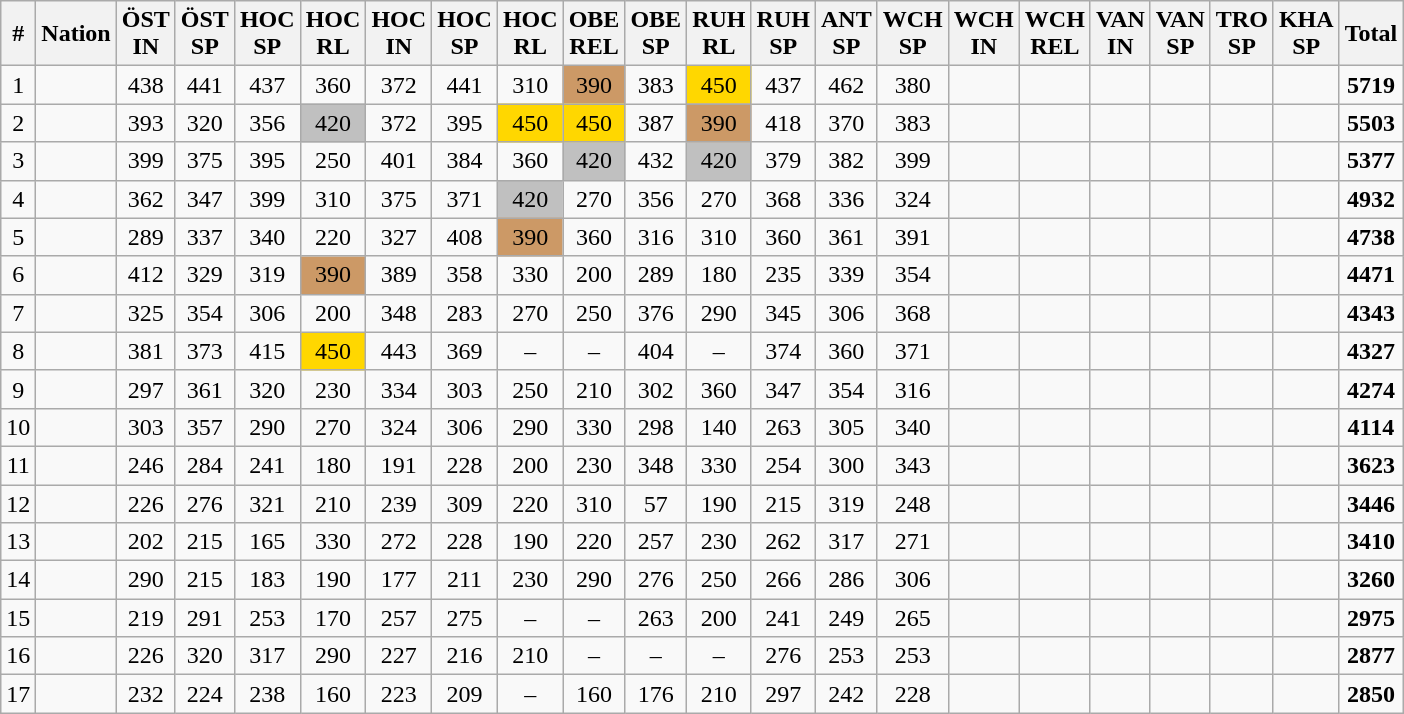<table class="wikitable"  style="text-align:center; font-size: 100%;">
<tr>
<th>#</th>
<th>Nation</th>
<th>ÖST <br>IN</th>
<th>ÖST <br>SP</th>
<th>HOC <br>SP</th>
<th>HOC <br>RL</th>
<th>HOC <br>IN</th>
<th>HOC <br>SP</th>
<th>HOC <br>RL</th>
<th>OBE <br>REL</th>
<th>OBE <br>SP</th>
<th>RUH <br>RL</th>
<th>RUH<br>SP</th>
<th>ANT<br>SP</th>
<th>WCH <br>SP</th>
<th>WCH <br>IN</th>
<th>WCH <br>REL</th>
<th>VAN <br>IN</th>
<th>VAN <br>SP</th>
<th>TRO<br> SP</th>
<th>KHA<br>SP</th>
<th>Total</th>
</tr>
<tr>
<td>1</td>
<td align="left"></td>
<td>438</td>
<td>441</td>
<td>437</td>
<td>360</td>
<td>372</td>
<td>441</td>
<td>310</td>
<td bgcolor=CC9966>390</td>
<td>383</td>
<td bgcolor="gold">450</td>
<td>437</td>
<td 418>462</td>
<td>380</td>
<td></td>
<td></td>
<td></td>
<td></td>
<td></td>
<td></td>
<td><strong>5719</strong></td>
</tr>
<tr>
<td>2</td>
<td align="left"></td>
<td>393</td>
<td>320</td>
<td>356</td>
<td bgcolor="silver">420</td>
<td>372</td>
<td>395</td>
<td bgcolor="gold">450</td>
<td bgcolor="gold">450</td>
<td>387</td>
<td bgcolor=CC9966>390</td>
<td>418</td>
<td 399>370</td>
<td>383</td>
<td></td>
<td></td>
<td></td>
<td></td>
<td></td>
<td></td>
<td><strong>5503</strong></td>
</tr>
<tr>
<td>3</td>
<td align="left"></td>
<td>399</td>
<td>375</td>
<td>395</td>
<td>250</td>
<td>401</td>
<td>384</td>
<td>360</td>
<td bgcolor="silver">420</td>
<td>432</td>
<td bgcolor="silver">420</td>
<td>379</td>
<td 381>382</td>
<td>399</td>
<td></td>
<td></td>
<td></td>
<td></td>
<td></td>
<td></td>
<td><strong>5377</strong></td>
</tr>
<tr>
<td>4</td>
<td align="left"></td>
<td>362</td>
<td>347</td>
<td>399</td>
<td>310</td>
<td>375</td>
<td>371</td>
<td bgcolor="silver">420</td>
<td>270</td>
<td>356</td>
<td>270</td>
<td>368</td>
<td 424>336</td>
<td>324</td>
<td></td>
<td></td>
<td></td>
<td></td>
<td></td>
<td></td>
<td><strong>4932</strong></td>
</tr>
<tr>
<td>5</td>
<td align="left"></td>
<td>289</td>
<td>337</td>
<td>340</td>
<td>220</td>
<td>327</td>
<td>408</td>
<td bgcolor=CC9966>390</td>
<td>360</td>
<td>316</td>
<td>310</td>
<td>360</td>
<td 329>361</td>
<td>391</td>
<td></td>
<td></td>
<td></td>
<td></td>
<td></td>
<td></td>
<td><strong>4738</strong></td>
</tr>
<tr>
<td>6</td>
<td align="left"></td>
<td>412</td>
<td>329</td>
<td>319</td>
<td bgcolor=CC9966>390</td>
<td>389</td>
<td>358</td>
<td>330</td>
<td>200</td>
<td>289</td>
<td>180</td>
<td>235</td>
<td 347>339</td>
<td>354</td>
<td></td>
<td></td>
<td></td>
<td></td>
<td></td>
<td></td>
<td><strong>4471</strong></td>
</tr>
<tr>
<td>7</td>
<td align="left"></td>
<td>325</td>
<td>354</td>
<td>306</td>
<td>200</td>
<td>348</td>
<td>283</td>
<td>270</td>
<td>250</td>
<td>376</td>
<td>290</td>
<td>345</td>
<td 322>306</td>
<td>368</td>
<td></td>
<td></td>
<td></td>
<td></td>
<td></td>
<td></td>
<td><strong>4343</strong></td>
</tr>
<tr>
<td>8</td>
<td align="left"></td>
<td>381</td>
<td>373</td>
<td>415</td>
<td bgcolor="gold">450</td>
<td>443</td>
<td>369</td>
<td>–</td>
<td>–</td>
<td>404</td>
<td>–</td>
<td>374</td>
<td 387>360</td>
<td>371</td>
<td></td>
<td></td>
<td></td>
<td></td>
<td></td>
<td></td>
<td><strong>4327</strong></td>
</tr>
<tr>
<td>9</td>
<td align="left"></td>
<td>297</td>
<td>361</td>
<td>320</td>
<td>230</td>
<td>334</td>
<td>303</td>
<td>250</td>
<td>210</td>
<td>302</td>
<td>360</td>
<td>347</td>
<td 290>354</td>
<td>316</td>
<td></td>
<td></td>
<td></td>
<td></td>
<td></td>
<td></td>
<td><strong>4274</strong></td>
</tr>
<tr>
<td>10</td>
<td align="left"></td>
<td>303</td>
<td>357</td>
<td>290</td>
<td>270</td>
<td>324</td>
<td>306</td>
<td>290</td>
<td>330</td>
<td>298</td>
<td>140</td>
<td>263</td>
<td 298>305</td>
<td>340</td>
<td></td>
<td></td>
<td></td>
<td></td>
<td></td>
<td></td>
<td><strong>4114</strong></td>
</tr>
<tr>
<td>11</td>
<td align="left"></td>
<td>246</td>
<td>284</td>
<td>241</td>
<td>180</td>
<td>191</td>
<td>228</td>
<td>200</td>
<td>230</td>
<td>348</td>
<td>330</td>
<td>254</td>
<td 248>300</td>
<td>343</td>
<td></td>
<td></td>
<td></td>
<td></td>
<td></td>
<td></td>
<td><strong>3623</strong></td>
</tr>
<tr>
<td>12</td>
<td align="left"></td>
<td>226</td>
<td>276</td>
<td>321</td>
<td>210</td>
<td>239</td>
<td>309</td>
<td>220</td>
<td>310</td>
<td>57</td>
<td>190</td>
<td>215</td>
<td 306>319</td>
<td>248</td>
<td></td>
<td></td>
<td></td>
<td></td>
<td></td>
<td></td>
<td><strong>3446</strong></td>
</tr>
<tr>
<td>13</td>
<td align="left"></td>
<td>202</td>
<td>215</td>
<td>165</td>
<td>330</td>
<td>272</td>
<td>228</td>
<td>190</td>
<td>220</td>
<td>257</td>
<td>230</td>
<td>262</td>
<td 252>317</td>
<td>271</td>
<td></td>
<td></td>
<td></td>
<td></td>
<td></td>
<td></td>
<td><strong>3410</strong></td>
</tr>
<tr>
<td>14</td>
<td align="left"></td>
<td>290</td>
<td>215</td>
<td>183</td>
<td>190</td>
<td>177</td>
<td>211</td>
<td>230</td>
<td>290</td>
<td>276</td>
<td>250</td>
<td>266</td>
<td 90>286</td>
<td>306</td>
<td></td>
<td></td>
<td></td>
<td></td>
<td></td>
<td></td>
<td><strong>3260</strong></td>
</tr>
<tr>
<td>15</td>
<td align="left"></td>
<td>219</td>
<td>291</td>
<td>253</td>
<td>170</td>
<td>257</td>
<td>275</td>
<td>–</td>
<td>–</td>
<td>263</td>
<td>200</td>
<td>241</td>
<td 292>249</td>
<td>265</td>
<td></td>
<td></td>
<td></td>
<td></td>
<td></td>
<td></td>
<td><strong>2975</strong></td>
</tr>
<tr>
<td>16</td>
<td align="left"></td>
<td>226</td>
<td>320</td>
<td>317</td>
<td>290</td>
<td>227</td>
<td>216</td>
<td>210</td>
<td>–</td>
<td>–</td>
<td>–</td>
<td>276</td>
<td 289>253</td>
<td>253</td>
<td></td>
<td></td>
<td></td>
<td></td>
<td></td>
<td></td>
<td><strong>2877</strong></td>
</tr>
<tr>
<td>17</td>
<td align="left"></td>
<td>232</td>
<td>224</td>
<td>238</td>
<td>160</td>
<td>223</td>
<td>209</td>
<td>–</td>
<td>160</td>
<td>176</td>
<td>210</td>
<td>297</td>
<td 251>242</td>
<td>228</td>
<td></td>
<td></td>
<td></td>
<td></td>
<td></td>
<td></td>
<td><strong>2850</strong></td>
</tr>
</table>
